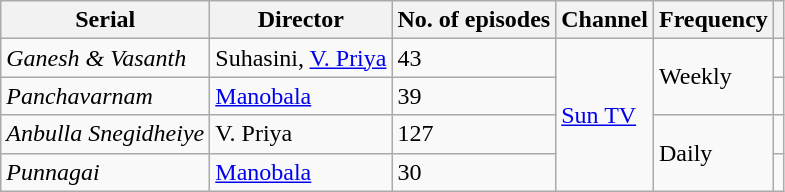<table class="wikitable">
<tr>
<th scope="col">Serial</th>
<th scope="col">Director</th>
<th scope="col" class="unsortable">No. of episodes</th>
<th scope="col">Channel</th>
<th scope="col" class="unsortable">Frequency</th>
<th scope="col" class="unsortable"></th>
</tr>
<tr>
<td><em>Ganesh & Vasanth</em></td>
<td>Suhasini, <a href='#'>V. Priya</a></td>
<td>43</td>
<td rowspan="4"><a href='#'>Sun TV</a></td>
<td rowspan="2">Weekly</td>
<td></td>
</tr>
<tr>
<td><em>Panchavarnam</em></td>
<td><a href='#'>Manobala</a></td>
<td>39</td>
<td></td>
</tr>
<tr>
<td><em>Anbulla Snegidheiye</em></td>
<td>V. Priya</td>
<td>127</td>
<td rowspan="2">Daily</td>
<td></td>
</tr>
<tr>
<td><em>Punnagai</em></td>
<td><a href='#'>Manobala</a></td>
<td>30</td>
<td></td>
</tr>
</table>
